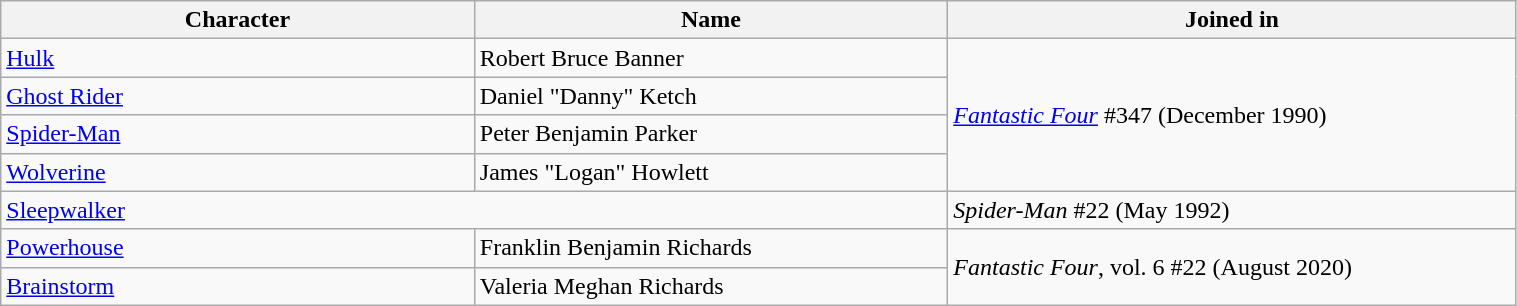<table class="wikitable sortable" style="width:80%;">
<tr>
<th style="width:25%;">Character</th>
<th style="width:25%;">Name</th>
<th style="width:30%;">Joined in</th>
</tr>
<tr>
<td><a href='#'>Hulk</a></td>
<td>Robert Bruce Banner</td>
<td rowspan=4><em><a href='#'>Fantastic Four</a></em> #347 (December 1990)</td>
</tr>
<tr>
<td><a href='#'>Ghost Rider</a></td>
<td>Daniel "Danny" Ketch</td>
</tr>
<tr>
<td><a href='#'>Spider-Man</a></td>
<td>Peter Benjamin Parker</td>
</tr>
<tr>
<td><a href='#'>Wolverine</a></td>
<td>James "Logan" Howlett</td>
</tr>
<tr>
<td colspan=2><a href='#'>Sleepwalker</a></td>
<td><em>Spider-Man</em> #22 (May 1992)</td>
</tr>
<tr>
<td><a href='#'> Powerhouse</a></td>
<td>Franklin Benjamin Richards</td>
<td rowspan=2><em>Fantastic Four</em>, vol. 6 #22 (August 2020)</td>
</tr>
<tr>
<td><a href='#'> Brainstorm</a></td>
<td>Valeria Meghan Richards</td>
</tr>
</table>
